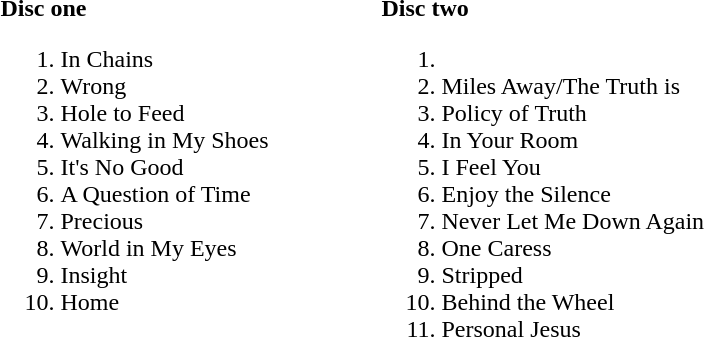<table>
<tr>
<td width=250 valign=top><br><strong>Disc one</strong><ol><li>In Chains</li><li>Wrong</li><li>Hole to Feed</li><li>Walking in My Shoes</li><li>It's No Good</li><li>A Question of Time</li><li>Precious</li><li>World in My Eyes</li><li>Insight</li><li>Home</li></ol></td>
<td width=250 valign=top><br><strong>Disc two</strong><ol><li><li>Miles Away/The Truth is</li><li>Policy of Truth</li><li>In Your Room</li><li>I Feel You</li><li>Enjoy the Silence</li><li>Never Let Me Down Again</li><li>One Caress</li><li>Stripped</li><li>Behind the Wheel</li><li>Personal Jesus</li></ol></td>
</tr>
</table>
